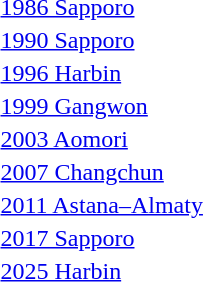<table>
<tr>
<td><a href='#'>1986 Sapporo</a></td>
<td></td>
<td></td>
<td></td>
</tr>
<tr>
<td><a href='#'>1990 Sapporo</a></td>
<td></td>
<td></td>
<td></td>
</tr>
<tr>
<td><a href='#'>1996 Harbin</a></td>
<td></td>
<td></td>
<td></td>
</tr>
<tr>
<td><a href='#'>1999 Gangwon</a></td>
<td></td>
<td></td>
<td></td>
</tr>
<tr>
<td><a href='#'>2003 Aomori</a></td>
<td></td>
<td></td>
<td></td>
</tr>
<tr>
<td><a href='#'>2007 Changchun</a></td>
<td></td>
<td></td>
<td></td>
</tr>
<tr>
<td><a href='#'>2011 Astana–Almaty</a></td>
<td></td>
<td></td>
<td></td>
</tr>
<tr>
<td><a href='#'>2017 Sapporo</a></td>
<td></td>
<td></td>
<td></td>
</tr>
<tr>
<td><a href='#'>2025 Harbin</a></td>
<td></td>
<td></td>
<td></td>
</tr>
</table>
